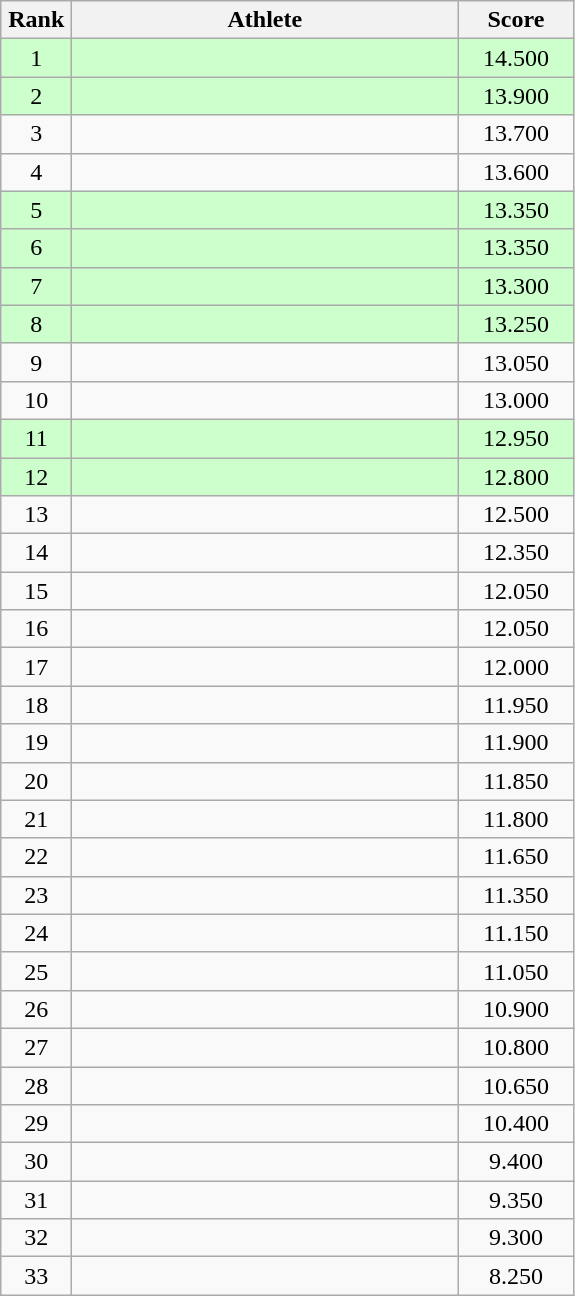<table class=wikitable style="text-align:center">
<tr>
<th width=40>Rank</th>
<th width=250>Athlete</th>
<th width=70>Score</th>
</tr>
<tr bgcolor="ccffcc">
<td>1</td>
<td align=left></td>
<td>14.500</td>
</tr>
<tr bgcolor="ccffcc">
<td>2</td>
<td align=left></td>
<td>13.900</td>
</tr>
<tr>
<td>3</td>
<td align=left></td>
<td>13.700</td>
</tr>
<tr>
<td>4</td>
<td align=left></td>
<td>13.600</td>
</tr>
<tr bgcolor="ccffcc">
<td>5</td>
<td align=left></td>
<td>13.350</td>
</tr>
<tr bgcolor="ccffcc">
<td>6</td>
<td align=left></td>
<td>13.350</td>
</tr>
<tr bgcolor="ccffcc">
<td>7</td>
<td align=left></td>
<td>13.300</td>
</tr>
<tr bgcolor="ccffcc">
<td>8</td>
<td align=left></td>
<td>13.250</td>
</tr>
<tr>
<td>9</td>
<td align=left></td>
<td>13.050</td>
</tr>
<tr>
<td>10</td>
<td align=left></td>
<td>13.000</td>
</tr>
<tr bgcolor="ccffcc">
<td>11</td>
<td align=left></td>
<td>12.950</td>
</tr>
<tr bgcolor="ccffcc">
<td>12</td>
<td align=left></td>
<td>12.800</td>
</tr>
<tr>
<td>13</td>
<td align=left></td>
<td>12.500</td>
</tr>
<tr>
<td>14</td>
<td align=left></td>
<td>12.350</td>
</tr>
<tr>
<td>15</td>
<td align=left></td>
<td>12.050</td>
</tr>
<tr>
<td>16</td>
<td align=left></td>
<td>12.050</td>
</tr>
<tr>
<td>17</td>
<td align=left></td>
<td>12.000</td>
</tr>
<tr>
<td>18</td>
<td align=left></td>
<td>11.950</td>
</tr>
<tr>
<td>19</td>
<td align=left></td>
<td>11.900</td>
</tr>
<tr>
<td>20</td>
<td align=left></td>
<td>11.850</td>
</tr>
<tr>
<td>21</td>
<td align=left></td>
<td>11.800</td>
</tr>
<tr>
<td>22</td>
<td align=left></td>
<td>11.650</td>
</tr>
<tr>
<td>23</td>
<td align=left></td>
<td>11.350</td>
</tr>
<tr>
<td>24</td>
<td align=left></td>
<td>11.150</td>
</tr>
<tr>
<td>25</td>
<td align=left></td>
<td>11.050</td>
</tr>
<tr>
<td>26</td>
<td align=left></td>
<td>10.900</td>
</tr>
<tr>
<td>27</td>
<td align=left></td>
<td>10.800</td>
</tr>
<tr>
<td>28</td>
<td align=left></td>
<td>10.650</td>
</tr>
<tr>
<td>29</td>
<td align=left></td>
<td>10.400</td>
</tr>
<tr>
<td>30</td>
<td align=left></td>
<td>9.400</td>
</tr>
<tr>
<td>31</td>
<td align=left></td>
<td>9.350</td>
</tr>
<tr>
<td>32</td>
<td align=left></td>
<td>9.300</td>
</tr>
<tr>
<td>33</td>
<td align=left></td>
<td>8.250</td>
</tr>
</table>
